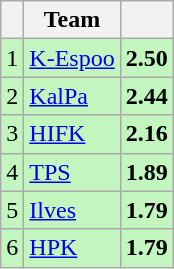<table class="wikitable">
<tr>
<th></th>
<th>Team</th>
<th></th>
</tr>
<tr style="background:#c3f5bf">
<td style="text-align:center">1</td>
<td><a href='#'>K-Espoo</a></td>
<td style="text-align:center"><strong>2.50</strong></td>
</tr>
<tr style="background:#c3f5bf">
<td style="text-align:center">2</td>
<td><a href='#'>KalPa</a></td>
<td style="text-align:center"><strong>2.44</strong></td>
</tr>
<tr style="background:#c3f5bf">
<td style="text-align:center">3</td>
<td><a href='#'>HIFK</a></td>
<td style="text-align:center"><strong>2.16</strong></td>
</tr>
<tr style="background:#c3f5bf">
<td style="text-align:center">4</td>
<td><a href='#'>TPS</a></td>
<td style="text-align:center"><strong>1.89</strong></td>
</tr>
<tr style="background:#c3f5bf">
<td style="text-align:center">5</td>
<td><a href='#'>Ilves</a></td>
<td style="text-align:center"><strong>1.79</strong></td>
</tr>
<tr style="background:#c3f5bf">
<td style="text-align:center">6</td>
<td><a href='#'>HPK</a></td>
<td style="text-align:center"><strong>1.79</strong></td>
</tr>
</table>
